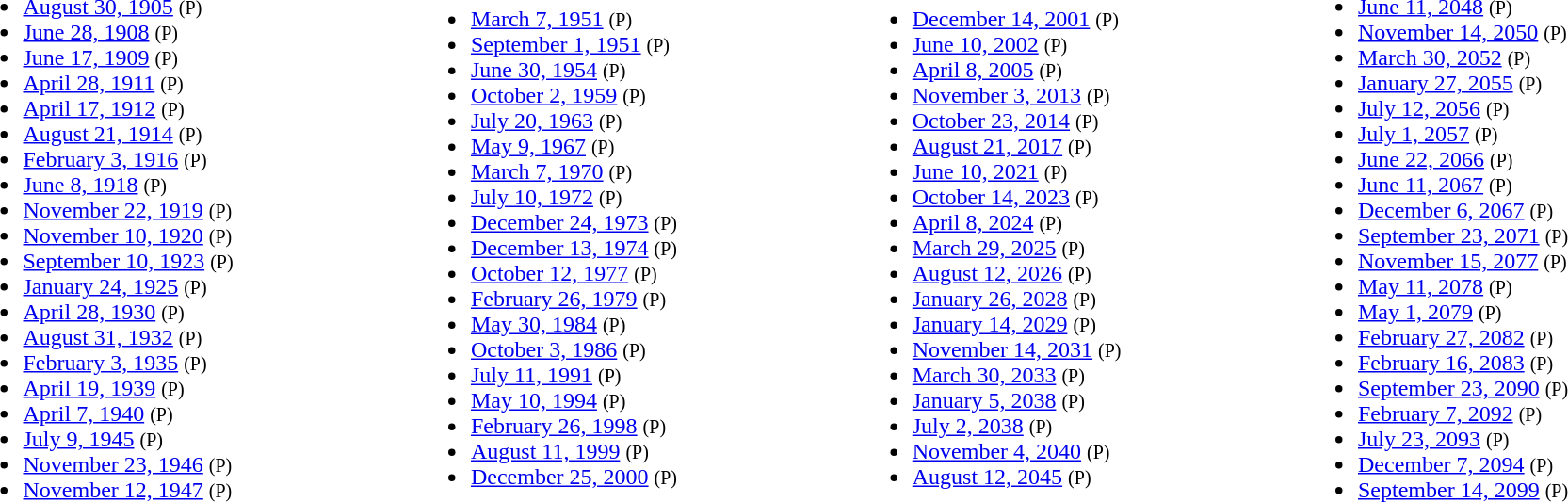<table style="width:100%;">
<tr>
<td><br><ul><li><a href='#'>August 30, 1905</a> <small>(P)</small></li><li><a href='#'>June 28, 1908</a> <small>(P)</small></li><li><a href='#'>June 17, 1909</a> <small>(P)</small></li><li><a href='#'>April 28, 1911</a> <small>(P)</small></li><li><a href='#'>April 17, 1912</a> <small>(P)</small></li><li><a href='#'>August 21, 1914</a> <small>(P)</small></li><li><a href='#'>February 3, 1916</a> <small>(P)</small></li><li><a href='#'>June 8, 1918</a> <small>(P)</small></li><li><a href='#'>November 22, 1919</a> <small>(P)</small></li><li><a href='#'>November 10, 1920</a> <small>(P)</small></li><li><a href='#'>September 10, 1923</a> <small>(P)</small></li><li><a href='#'>January 24, 1925</a> <small>(P)</small></li><li><a href='#'>April 28, 1930</a> <small>(P)</small></li><li><a href='#'>August 31, 1932</a> <small>(P)</small></li><li><a href='#'>February 3, 1935</a> <small>(P)</small></li><li><a href='#'>April 19, 1939</a> <small>(P)</small></li><li><a href='#'>April 7, 1940</a> <small>(P)</small></li><li><a href='#'>July 9, 1945</a> <small>(P)</small></li><li><a href='#'>November 23, 1946</a> <small>(P)</small></li><li><a href='#'>November 12, 1947</a> <small>(P)</small></li></ul></td>
<td><br><ul><li><a href='#'>March 7, 1951</a> <small>(P)</small></li><li><a href='#'>September 1, 1951</a> <small>(P)</small></li><li><a href='#'>June 30, 1954</a> <small>(P)</small></li><li><a href='#'>October 2, 1959</a> <small>(P)</small></li><li><a href='#'>July 20, 1963</a> <small>(P)</small></li><li><a href='#'>May 9, 1967</a> <small>(P)</small></li><li><a href='#'>March 7, 1970</a> <small>(P)</small></li><li><a href='#'>July 10, 1972</a> <small>(P)</small></li><li><a href='#'>December 24, 1973</a> <small>(P)</small></li><li><a href='#'>December 13, 1974</a> <small>(P)</small></li><li><a href='#'>October 12, 1977</a> <small>(P)</small></li><li><a href='#'>February 26, 1979</a> <small>(P)</small></li><li><a href='#'>May 30, 1984</a> <small>(P)</small></li><li><a href='#'>October 3, 1986</a> <small>(P)</small></li><li><a href='#'>July 11, 1991</a> <small>(P)</small></li><li><a href='#'>May 10, 1994</a> <small>(P)</small></li><li><a href='#'>February 26, 1998</a> <small>(P)</small></li><li><a href='#'>August 11, 1999</a> <small>(P)</small></li><li><a href='#'>December 25, 2000</a> <small>(P)</small></li></ul></td>
<td><br><ul><li><a href='#'>December 14, 2001</a> <small>(P)</small></li><li><a href='#'>June 10, 2002</a> <small>(P)</small></li><li><a href='#'>April 8, 2005</a> <small>(P)</small></li><li><a href='#'>November 3, 2013</a> <small>(P)</small></li><li><a href='#'>October 23, 2014</a> <small>(P)</small></li><li><a href='#'>August 21, 2017</a> <small>(P)</small></li><li><a href='#'>June 10, 2021</a> <small>(P)</small></li><li><a href='#'>October 14, 2023</a> <small>(P)</small></li><li><a href='#'>April 8, 2024</a> <small>(P)</small></li><li><a href='#'>March 29, 2025</a> <small>(P)</small></li><li> <a href='#'>August 12, 2026</a> <small>(P)</small></li><li><a href='#'>January 26, 2028</a> <small>(P)</small></li><li><a href='#'>January 14, 2029</a> <small>(P)</small></li><li><a href='#'>November 14, 2031</a> <small>(P)</small></li><li><a href='#'>March 30, 2033</a> <small>(P)</small></li><li><a href='#'>January 5, 2038</a> <small>(P)</small></li><li><a href='#'>July 2, 2038</a> <small>(P)</small></li><li><a href='#'>November 4, 2040</a> <small>(P)</small></li><li><a href='#'>August 12, 2045</a> <small>(P)</small></li></ul></td>
<td><br><ul><li><a href='#'>June 11, 2048</a> <small>(P)</small></li><li><a href='#'>November 14, 2050</a> <small>(P)</small></li><li><a href='#'>March 30, 2052</a> <small>(P)</small></li><li><a href='#'>January 27, 2055</a> <small>(P)</small></li><li><a href='#'>July 12, 2056</a> <small>(P)</small></li><li><a href='#'>July 1, 2057</a> <small>(P)</small></li><li><a href='#'>June 22, 2066</a> <small>(P)</small></li><li><a href='#'>June 11, 2067</a> <small>(P)</small></li><li><a href='#'>December 6, 2067</a> <small>(P)</small></li><li><a href='#'>September 23, 2071</a> <small>(P)</small></li><li><a href='#'>November 15, 2077</a> <small>(P)</small></li><li><a href='#'>May 11, 2078</a> <small>(P)</small></li><li><a href='#'>May 1, 2079</a> <small>(P)</small></li><li><a href='#'>February 27, 2082</a> <small>(P)</small></li><li><a href='#'>February 16, 2083</a> <small>(P)</small></li><li><a href='#'>September 23, 2090</a> <small>(P)</small></li><li><a href='#'>February 7, 2092</a> <small>(P)</small></li><li><a href='#'>July 23, 2093</a> <small>(P)</small></li><li><a href='#'>December 7, 2094</a> <small>(P)</small></li><li><a href='#'>September 14, 2099</a> <small>(P)</small></li></ul></td>
</tr>
</table>
